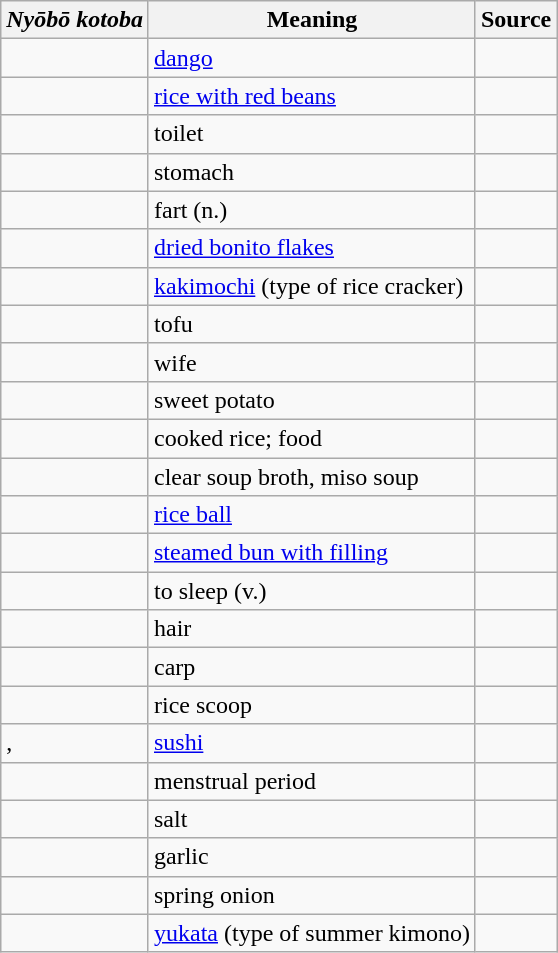<table class="wikitable">
<tr>
<th><em>Nyōbō kotoba</em></th>
<th>Meaning</th>
<th>Source</th>
</tr>
<tr>
<td></td>
<td><a href='#'>dango</a></td>
<td></td>
</tr>
<tr>
<td></td>
<td><a href='#'>rice with red beans</a></td>
<td></td>
</tr>
<tr>
<td></td>
<td>toilet</td>
<td></td>
</tr>
<tr>
<td></td>
<td>stomach</td>
<td></td>
</tr>
<tr>
<td></td>
<td>fart (n.)</td>
<td></td>
</tr>
<tr>
<td></td>
<td><a href='#'>dried bonito flakes</a></td>
<td></td>
</tr>
<tr>
<td></td>
<td><a href='#'>kakimochi</a> (type of rice cracker)</td>
<td></td>
</tr>
<tr>
<td></td>
<td>tofu</td>
<td></td>
</tr>
<tr>
<td></td>
<td>wife</td>
<td></td>
</tr>
<tr>
<td></td>
<td>sweet potato</td>
<td></td>
</tr>
<tr>
<td></td>
<td>cooked rice; food</td>
<td></td>
</tr>
<tr>
<td></td>
<td>clear soup broth, miso soup</td>
<td></td>
</tr>
<tr>
<td></td>
<td><a href='#'>rice ball</a></td>
<td></td>
</tr>
<tr>
<td></td>
<td><a href='#'>steamed bun with filling</a></td>
<td></td>
</tr>
<tr>
<td></td>
<td>to sleep (v.)</td>
<td></td>
</tr>
<tr>
<td></td>
<td>hair</td>
<td></td>
</tr>
<tr>
<td></td>
<td>carp</td>
<td></td>
</tr>
<tr>
<td></td>
<td>rice scoop</td>
<td></td>
</tr>
<tr>
<td>, </td>
<td><a href='#'>sushi</a></td>
<td></td>
</tr>
<tr>
<td></td>
<td>menstrual period</td>
<td></td>
</tr>
<tr>
<td></td>
<td>salt</td>
<td></td>
</tr>
<tr>
<td></td>
<td>garlic</td>
<td></td>
</tr>
<tr>
<td></td>
<td>spring onion</td>
<td></td>
</tr>
<tr>
<td></td>
<td><a href='#'>yukata</a> (type of summer kimono)</td>
<td></td>
</tr>
</table>
